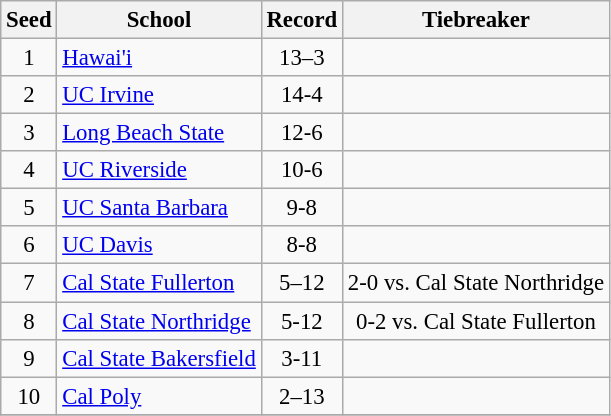<table class="wikitable" style="white-space:nowrap; font-size:95%;text-align:center">
<tr>
<th>Seed</th>
<th>School</th>
<th>Record</th>
<th>Tiebreaker</th>
</tr>
<tr>
<td>1</td>
<td align="left"><a href='#'>Hawai'i</a></td>
<td>13–3</td>
<td></td>
</tr>
<tr>
<td>2</td>
<td align="left"><a href='#'>UC Irvine</a></td>
<td>14-4</td>
<td></td>
</tr>
<tr>
<td>3</td>
<td align="left"><a href='#'>Long Beach State</a></td>
<td>12-6</td>
<td></td>
</tr>
<tr>
<td>4</td>
<td align="left"><a href='#'>UC Riverside</a></td>
<td>10-6</td>
<td></td>
</tr>
<tr>
<td>5</td>
<td align="left"><a href='#'>UC Santa Barbara</a></td>
<td>9-8</td>
<td></td>
</tr>
<tr>
<td>6</td>
<td align="left"><a href='#'>UC Davis</a></td>
<td>8-8</td>
<td></td>
</tr>
<tr>
<td>7</td>
<td align="left"><a href='#'>Cal State Fullerton</a></td>
<td>5–12</td>
<td>2-0 vs. Cal State Northridge</td>
</tr>
<tr>
<td>8</td>
<td align="left"><a href='#'>Cal State Northridge</a></td>
<td>5-12</td>
<td>0-2 vs. Cal State Fullerton</td>
</tr>
<tr>
<td>9</td>
<td align="left"><a href='#'>Cal State Bakersfield</a></td>
<td>3-11</td>
<td></td>
</tr>
<tr>
<td>10</td>
<td align="left"><a href='#'>Cal Poly</a></td>
<td>2–13</td>
<td></td>
</tr>
<tr>
</tr>
</table>
